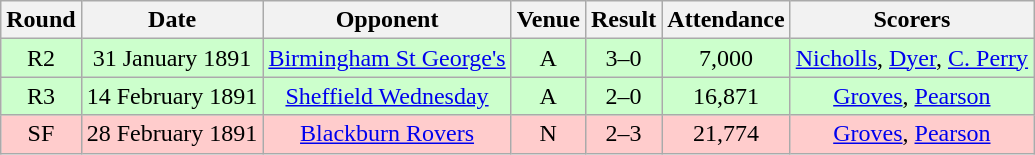<table class="wikitable" style="font-size:100%; text-align:center">
<tr>
<th>Round</th>
<th>Date</th>
<th>Opponent</th>
<th>Venue</th>
<th>Result</th>
<th>Attendance</th>
<th>Scorers</th>
</tr>
<tr style="background-color: #CCFFCC;">
<td>R2</td>
<td>31 January 1891</td>
<td><a href='#'>Birmingham St George's</a></td>
<td>A</td>
<td>3–0</td>
<td>7,000</td>
<td><a href='#'>Nicholls</a>, <a href='#'>Dyer</a>, <a href='#'>C. Perry</a></td>
</tr>
<tr style="background-color: #CCFFCC;">
<td>R3</td>
<td>14 February 1891</td>
<td><a href='#'>Sheffield Wednesday</a></td>
<td>A</td>
<td>2–0</td>
<td>16,871</td>
<td><a href='#'>Groves</a>, <a href='#'>Pearson</a></td>
</tr>
<tr style="background-color: #FFCCCC;">
<td>SF</td>
<td>28 February 1891</td>
<td><a href='#'>Blackburn Rovers</a></td>
<td>N</td>
<td>2–3</td>
<td>21,774</td>
<td><a href='#'>Groves</a>, <a href='#'>Pearson</a></td>
</tr>
</table>
